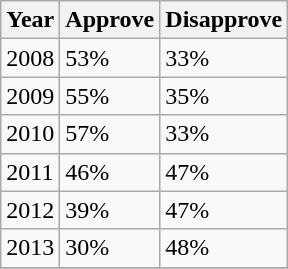<table class="wikitable">
<tr>
<th>Year</th>
<th>Approve</th>
<th>Disapprove</th>
</tr>
<tr>
<td>2008</td>
<td>53%</td>
<td>33%</td>
</tr>
<tr>
<td>2009</td>
<td>55%</td>
<td>35%</td>
</tr>
<tr>
<td>2010</td>
<td>57%</td>
<td>33%</td>
</tr>
<tr>
<td>2011</td>
<td>46%</td>
<td>47%</td>
</tr>
<tr>
<td>2012</td>
<td>39%</td>
<td>47%</td>
</tr>
<tr>
<td>2013</td>
<td>30%</td>
<td>48%</td>
</tr>
<tr>
</tr>
</table>
